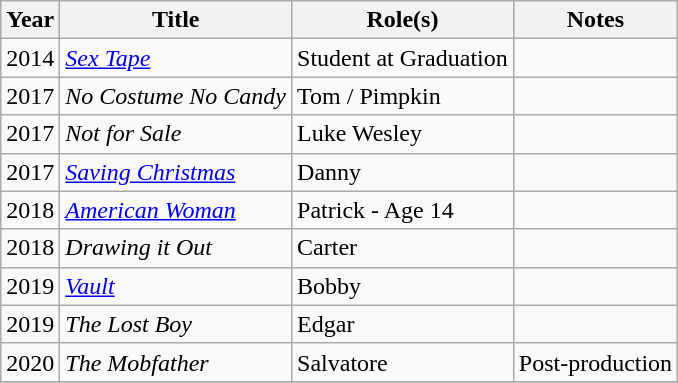<table class="wikitable sortable">
<tr>
<th>Year</th>
<th>Title</th>
<th>Role(s)</th>
<th class="unsortable">Notes</th>
</tr>
<tr>
<td>2014</td>
<td><em><a href='#'>Sex Tape</a></em></td>
<td>Student at Graduation</td>
<td></td>
</tr>
<tr>
<td>2017</td>
<td><em>No Costume No Candy</em></td>
<td>Tom / Pimpkin</td>
<td></td>
</tr>
<tr>
<td>2017</td>
<td><em>Not for Sale</em></td>
<td>Luke Wesley</td>
<td></td>
</tr>
<tr>
<td>2017</td>
<td><em><a href='#'>Saving Christmas</a></em></td>
<td>Danny</td>
<td></td>
</tr>
<tr>
<td>2018</td>
<td><em><a href='#'>American Woman</a></em></td>
<td>Patrick - Age 14</td>
<td></td>
</tr>
<tr>
<td>2018</td>
<td><em>Drawing it Out</em></td>
<td>Carter</td>
<td></td>
</tr>
<tr>
<td>2019</td>
<td><em><a href='#'>Vault</a></em></td>
<td>Bobby</td>
<td></td>
</tr>
<tr>
<td>2019</td>
<td><em>The Lost Boy</em></td>
<td>Edgar</td>
<td></td>
</tr>
<tr>
<td>2020</td>
<td><em>The Mobfather</em></td>
<td>Salvatore</td>
<td>Post-production</td>
</tr>
<tr>
</tr>
</table>
